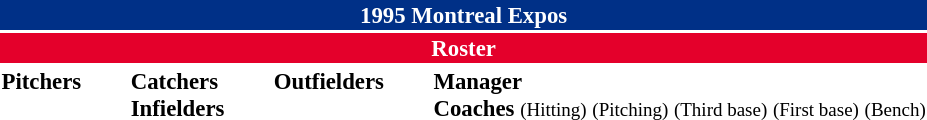<table class="toccolours" style="font-size: 95%;">
<tr>
<th colspan="10" style="background-color: #003087; color: #FFFFFF; text-align: center;">1995 Montreal Expos</th>
</tr>
<tr>
<td colspan="10" style="background-color: #E4002B; color: #FFFFFF; text-align: center;"><strong>Roster</strong></td>
</tr>
<tr>
<td valign="top"><strong>Pitchers</strong><br>



















</td>
<td width="25px"></td>
<td valign="top"><strong>Catchers</strong><br>



<strong>Infielders</strong>











</td>
<td width="25px"></td>
<td valign="top"><strong>Outfielders</strong><br>






</td>
<td width="25px"></td>
<td valign="top"><strong>Manager</strong><br>
<strong>Coaches</strong>
 <small>(Hitting)</small>
 <small>(Pitching)</small>
 <small>(Third base)</small>
 <small>(First base)</small>
 <small>(Bench)</small></td>
</tr>
</table>
